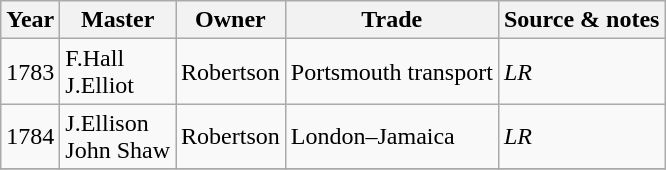<table class=" wikitable">
<tr>
<th>Year</th>
<th>Master</th>
<th>Owner</th>
<th>Trade</th>
<th>Source & notes</th>
</tr>
<tr>
<td>1783</td>
<td>F.Hall<br>J.Elliot</td>
<td>Robertson</td>
<td>Portsmouth transport</td>
<td><em>LR</em></td>
</tr>
<tr>
<td>1784</td>
<td>J.Ellison<br>John Shaw</td>
<td>Robertson</td>
<td>London–Jamaica</td>
<td><em>LR</em></td>
</tr>
<tr>
</tr>
</table>
